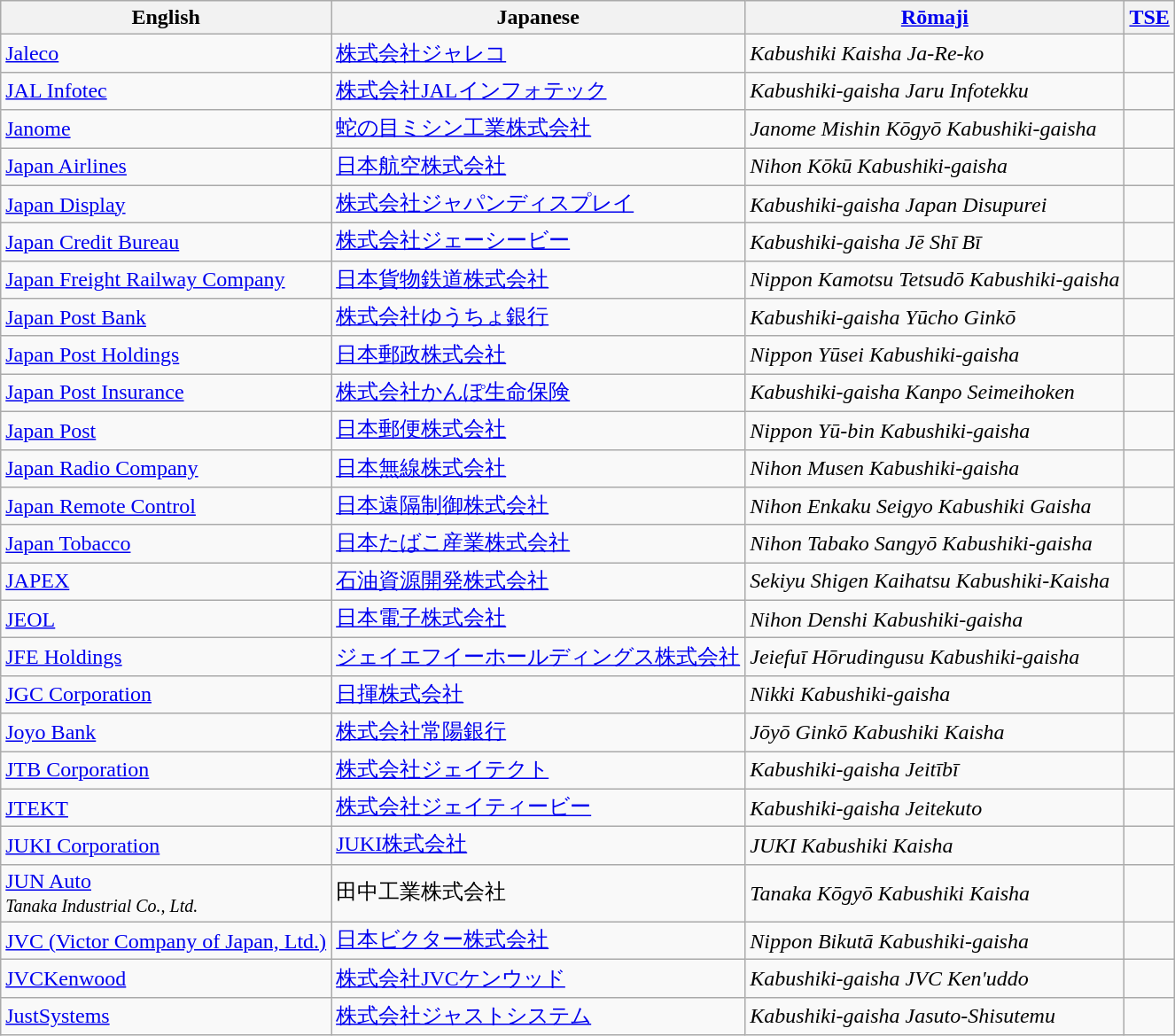<table class="wikitable">
<tr>
<th>English</th>
<th>Japanese</th>
<th><a href='#'>Rōmaji</a></th>
<th><a href='#'>TSE</a></th>
</tr>
<tr>
<td><a href='#'>Jaleco</a></td>
<td><a href='#'>株式会社ジャレコ</a></td>
<td><em>Kabushiki Kaisha Ja-Re-ko</em></td>
<td></td>
</tr>
<tr>
<td><a href='#'>JAL Infotec</a></td>
<td><a href='#'>株式会社JALインフォテック</a></td>
<td><em>Kabushiki-gaisha Jaru Infotekku</em></td>
<td></td>
</tr>
<tr>
<td><a href='#'>Janome</a></td>
<td><a href='#'>蛇の目ミシン工業株式会社</a></td>
<td><em>Janome Mishin Kōgyō Kabushiki-gaisha</em></td>
<td></td>
</tr>
<tr>
<td><a href='#'>Japan Airlines</a></td>
<td><a href='#'>日本航空株式会社</a></td>
<td><em> Nihon Kōkū Kabushiki-gaisha</em></td>
<td></td>
</tr>
<tr>
<td><a href='#'>Japan Display</a></td>
<td><a href='#'>株式会社ジャパンディスプレイ</a></td>
<td><em>Kabushiki-gaisha Japan Disupurei</em></td>
<td></td>
</tr>
<tr>
<td><a href='#'>Japan Credit Bureau</a></td>
<td><a href='#'>株式会社ジェーシービー</a></td>
<td><em>Kabushiki-gaisha Jē Shī Bī</em></td>
<td></td>
</tr>
<tr>
<td><a href='#'>Japan Freight Railway Company</a></td>
<td><a href='#'>日本貨物鉄道株式会社</a></td>
<td><em>Nippon Kamotsu Tetsudō Kabushiki-gaisha</em></td>
<td></td>
</tr>
<tr>
<td><a href='#'>Japan Post Bank</a></td>
<td><a href='#'>株式会社ゆうちょ銀行</a></td>
<td><em>Kabushiki-gaisha Yūcho Ginkō</em></td>
<td></td>
</tr>
<tr>
<td><a href='#'>Japan Post Holdings</a></td>
<td><a href='#'>日本郵政株式会社</a></td>
<td><em>Nippon Yūsei Kabushiki-gaisha</em></td>
<td></td>
</tr>
<tr>
<td><a href='#'>Japan Post Insurance</a></td>
<td><a href='#'>株式会社かんぽ生命保険</a></td>
<td><em>Kabushiki-gaisha Kanpo Seimeihoken</em></td>
<td></td>
</tr>
<tr>
<td><a href='#'>Japan Post</a></td>
<td><a href='#'>日本郵便株式会社</a></td>
<td><em>Nippon Yū-bin Kabushiki-gaisha</em></td>
<td></td>
</tr>
<tr>
<td><a href='#'>Japan Radio Company</a></td>
<td><a href='#'>日本無線株式会社</a></td>
<td><em>Nihon Musen Kabushiki-gaisha</em></td>
<td></td>
</tr>
<tr>
<td><a href='#'>Japan Remote Control</a></td>
<td><a href='#'>日本遠隔制御株式会社</a></td>
<td><em>Nihon Enkaku Seigyo Kabushiki Gaisha</em></td>
<td></td>
</tr>
<tr>
<td><a href='#'>Japan Tobacco</a></td>
<td><a href='#'>日本たばこ産業株式会社</a></td>
<td><em>Nihon Tabako Sangyō Kabushiki-gaisha</em></td>
<td></td>
</tr>
<tr>
<td><a href='#'>JAPEX</a></td>
<td><a href='#'>石油資源開発株式会社</a></td>
<td><em>Sekiyu Shigen Kaihatsu Kabushiki-Kaisha</em></td>
<td></td>
</tr>
<tr>
<td><a href='#'>JEOL</a></td>
<td><a href='#'>日本電子株式会社</a></td>
<td><em>Nihon Denshi Kabushiki-gaisha</em></td>
<td></td>
</tr>
<tr>
<td><a href='#'>JFE Holdings</a></td>
<td><a href='#'>ジェイエフイーホールディングス株式会社</a></td>
<td><em>Jeiefuī Hōrudingusu Kabushiki-gaisha</em></td>
<td></td>
</tr>
<tr>
<td><a href='#'>JGC Corporation</a></td>
<td><a href='#'>日揮株式会社</a></td>
<td><em>Nikki Kabushiki-gaisha</em></td>
<td></td>
</tr>
<tr>
<td><a href='#'>Joyo Bank</a></td>
<td><a href='#'>株式会社常陽銀行</a></td>
<td><em>Jōyō Ginkō Kabushiki Kaisha</em></td>
<td></td>
</tr>
<tr>
<td><a href='#'>JTB Corporation</a></td>
<td><a href='#'>株式会社ジェイテクト</a></td>
<td><em>Kabushiki-gaisha Jeitībī</em></td>
<td></td>
</tr>
<tr>
<td><a href='#'>JTEKT</a></td>
<td><a href='#'>株式会社ジェイティービー</a></td>
<td><em>Kabushiki-gaisha Jeitekuto</em></td>
<td></td>
</tr>
<tr>
<td><a href='#'>JUKI Corporation</a></td>
<td><a href='#'>JUKI株式会社</a></td>
<td><em>JUKI Kabushiki Kaisha</em></td>
<td></td>
</tr>
<tr>
<td><a href='#'>JUN Auto</a><br><small><em>Tanaka Industrial Co., Ltd.</em></small></td>
<td>田中工業株式会社</td>
<td><em>Tanaka Kōgyō Kabushiki Kaisha</em></td>
<td></td>
</tr>
<tr>
<td><a href='#'>JVC (Victor Company of Japan, Ltd.)</a></td>
<td><a href='#'>日本ビクター株式会社</a></td>
<td><em>Nippon Bikutā Kabushiki-gaisha</em></td>
<td></td>
</tr>
<tr>
<td><a href='#'>JVCKenwood</a></td>
<td><a href='#'>株式会社JVCケンウッド</a></td>
<td><em>Kabushiki-gaisha JVC Ken'uddo</em></td>
<td></td>
</tr>
<tr>
<td><a href='#'>JustSystems</a></td>
<td><a href='#'>株式会社ジャストシステム</a></td>
<td><em>Kabushiki-gaisha Jasuto-Shisutemu</em></td>
<td></td>
</tr>
</table>
